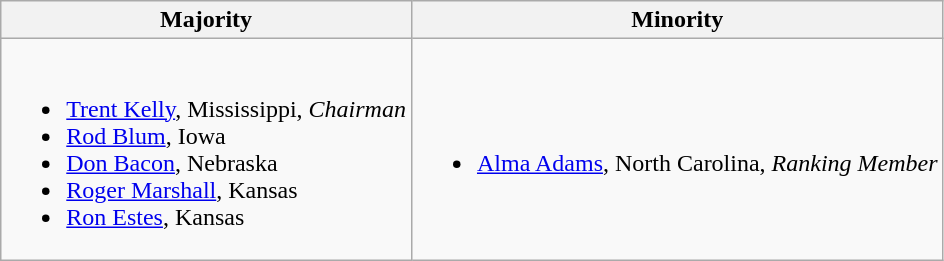<table class=wikitable>
<tr>
<th>Majority</th>
<th>Minority</th>
</tr>
<tr>
<td><br><ul><li><a href='#'>Trent Kelly</a>, Mississippi, <em>Chairman</em></li><li><a href='#'>Rod Blum</a>, Iowa</li><li><a href='#'>Don Bacon</a>, Nebraska</li><li><a href='#'>Roger Marshall</a>, Kansas</li><li><a href='#'>Ron Estes</a>, Kansas</li></ul></td>
<td><br><ul><li><a href='#'>Alma Adams</a>, North Carolina, <em>Ranking Member</em></li></ul></td>
</tr>
</table>
